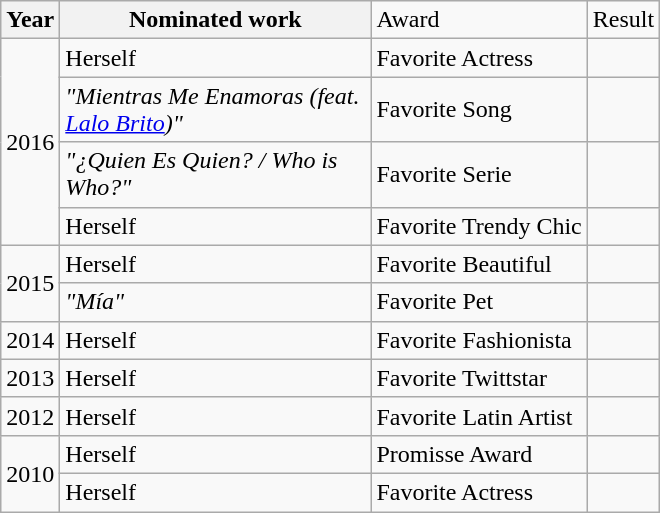<table class="wikitable">
<tr>
<th>Year</th>
<th width="200">Nominated work</th>
<td !width="275">Award</td>
<td !width="65">Result</td>
</tr>
<tr>
<td rowspan="4">2016</td>
<td>Herself</td>
<td>Favorite Actress</td>
<td></td>
</tr>
<tr>
<td><em>"Mientras Me Enamoras (feat. <a href='#'>Lalo Brito</a>)"</em></td>
<td>Favorite Song</td>
<td></td>
</tr>
<tr>
<td><em>"¿Quien Es Quien? / Who is Who?"</em></td>
<td>Favorite Serie</td>
<td></td>
</tr>
<tr>
<td>Herself</td>
<td>Favorite Trendy Chic</td>
<td></td>
</tr>
<tr>
<td rowspan="2">2015</td>
<td>Herself</td>
<td>Favorite Beautiful</td>
<td></td>
</tr>
<tr>
<td><em>"Mía"</em></td>
<td>Favorite Pet</td>
<td></td>
</tr>
<tr>
<td>2014</td>
<td>Herself</td>
<td>Favorite Fashionista</td>
<td></td>
</tr>
<tr>
<td>2013</td>
<td>Herself</td>
<td>Favorite Twittstar</td>
<td></td>
</tr>
<tr>
<td>2012</td>
<td>Herself</td>
<td>Favorite Latin Artist</td>
<td></td>
</tr>
<tr>
<td rowspan="2">2010</td>
<td>Herself</td>
<td>Promisse Award</td>
<td></td>
</tr>
<tr>
<td>Herself</td>
<td>Favorite Actress</td>
<td></td>
</tr>
</table>
